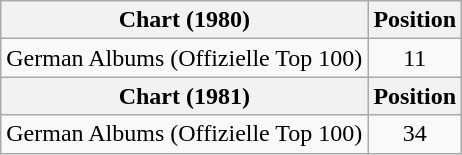<table class="wikitable">
<tr>
<th>Chart (1980)</th>
<th>Position</th>
</tr>
<tr>
<td>German Albums (Offizielle Top 100)</td>
<td align="center">11</td>
</tr>
<tr>
<th>Chart (1981)</th>
<th>Position</th>
</tr>
<tr>
<td>German Albums (Offizielle Top 100)</td>
<td align="center">34</td>
</tr>
</table>
